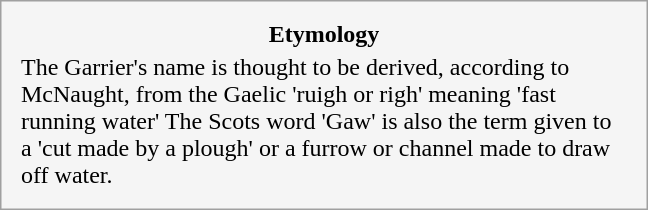<table style="float:left; margin:1em; width:27em; border:1px solid #a0a0a0; padding:10px; background:#f5f5f5; text-align:left;">
<tr style="text-align:center;">
<td><strong>Etymology</strong></td>
</tr>
<tr style="text-align:left; font-size:x-medium;">
<td>The Garrier's name is thought to be derived, according to McNaught, from the Gaelic 'ruigh or righ' meaning 'fast running water' The Scots word 'Gaw' is also the term given to a 'cut made by a plough' or a furrow or channel made to draw off water.</td>
</tr>
</table>
